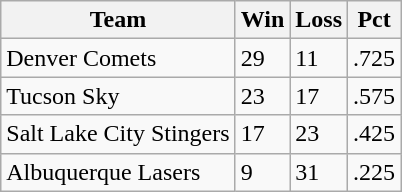<table class="wikitable">
<tr>
<th>Team</th>
<th>Win</th>
<th>Loss</th>
<th>Pct</th>
</tr>
<tr>
<td>Denver Comets</td>
<td>29</td>
<td>11</td>
<td>.725</td>
</tr>
<tr>
<td>Tucson Sky</td>
<td>23</td>
<td>17</td>
<td>.575</td>
</tr>
<tr>
<td>Salt Lake City Stingers</td>
<td>17</td>
<td>23</td>
<td>.425</td>
</tr>
<tr>
<td>Albuquerque Lasers</td>
<td>9</td>
<td>31</td>
<td>.225</td>
</tr>
</table>
